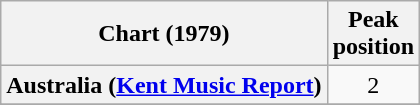<table class="wikitable sortable plainrowheaders" style="text-align:center">
<tr>
<th scope="col">Chart (1979)</th>
<th scope="col">Peak<br>position</th>
</tr>
<tr>
<th scope="row">Australia (<a href='#'>Kent Music Report</a>)</th>
<td>2</td>
</tr>
<tr>
</tr>
<tr>
</tr>
<tr>
</tr>
<tr>
</tr>
<tr>
</tr>
<tr>
</tr>
<tr>
</tr>
</table>
